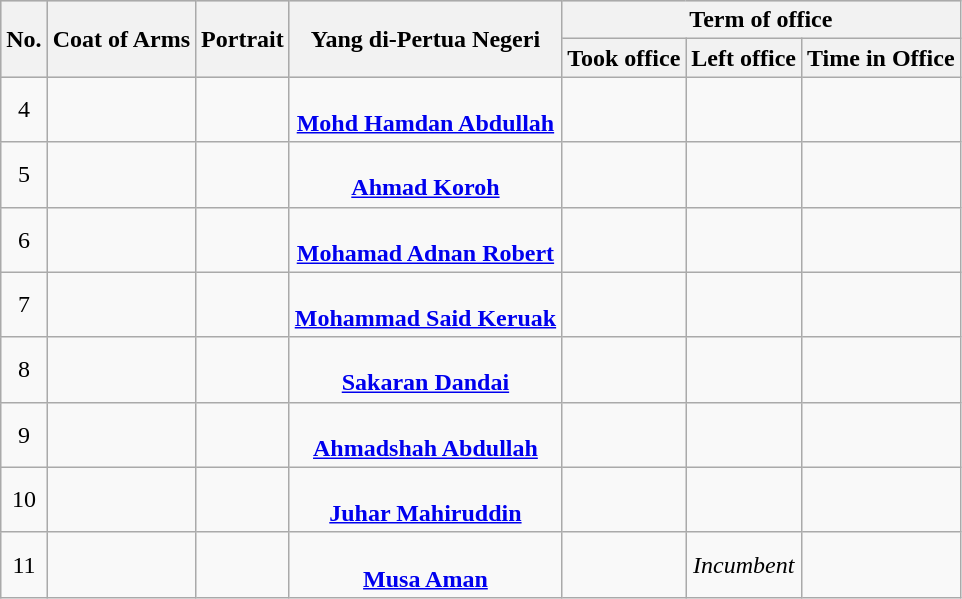<table class="wikitable" style="text-align:center">
<tr style="background:#cccccc">
<th rowspan="2">No.</th>
<th rowspan="2">Coat of Arms</th>
<th rowspan="2">Portrait</th>
<th rowspan="2">Yang di-Pertua Negeri<br></th>
<th colspan="3">Term of office</th>
</tr>
<tr>
<th>Took office</th>
<th>Left office</th>
<th>Time in Office</th>
</tr>
<tr>
<td>4</td>
<td></td>
<td></td>
<td><br><strong><a href='#'>Mohd Hamdan Abdullah</a></strong><br></td>
<td></td>
<td></td>
<td></td>
</tr>
<tr>
<td>5</td>
<td></td>
<td></td>
<td><br><strong><a href='#'>Ahmad Koroh</a></strong><br></td>
<td></td>
<td></td>
<td></td>
</tr>
<tr>
<td>6</td>
<td></td>
<td></td>
<td><br><strong><a href='#'>Mohamad Adnan Robert</a></strong><br></td>
<td></td>
<td></td>
<td></td>
</tr>
<tr>
<td>7</td>
<td></td>
<td></td>
<td><br><strong><a href='#'>Mohammad Said Keruak</a></strong><br></td>
<td></td>
<td></td>
<td></td>
</tr>
<tr>
<td>8</td>
<td></td>
<td></td>
<td><br><strong><a href='#'>Sakaran Dandai</a></strong><br></td>
<td></td>
<td></td>
<td></td>
</tr>
<tr>
<td>9</td>
<td></td>
<td></td>
<td><br><strong><a href='#'>Ahmadshah Abdullah</a></strong><br></td>
<td></td>
<td></td>
<td></td>
</tr>
<tr>
<td>10</td>
<td></td>
<td></td>
<td><br><strong><a href='#'>Juhar Mahiruddin</a></strong><br></td>
<td></td>
<td></td>
<td></td>
</tr>
<tr>
<td>11</td>
<td></td>
<td></td>
<td><br><strong><a href='#'>Musa Aman</a></strong><br></td>
<td></td>
<td><em>Incumbent</em></td>
<td></td>
</tr>
</table>
